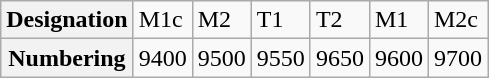<table class="wikitable">
<tr>
<th>Designation</th>
<td>M1c</td>
<td>M2</td>
<td>T1</td>
<td>T2</td>
<td>M1</td>
<td>M2c</td>
</tr>
<tr>
<th>Numbering</th>
<td>9400</td>
<td>9500</td>
<td>9550</td>
<td>9650</td>
<td>9600</td>
<td>9700</td>
</tr>
</table>
